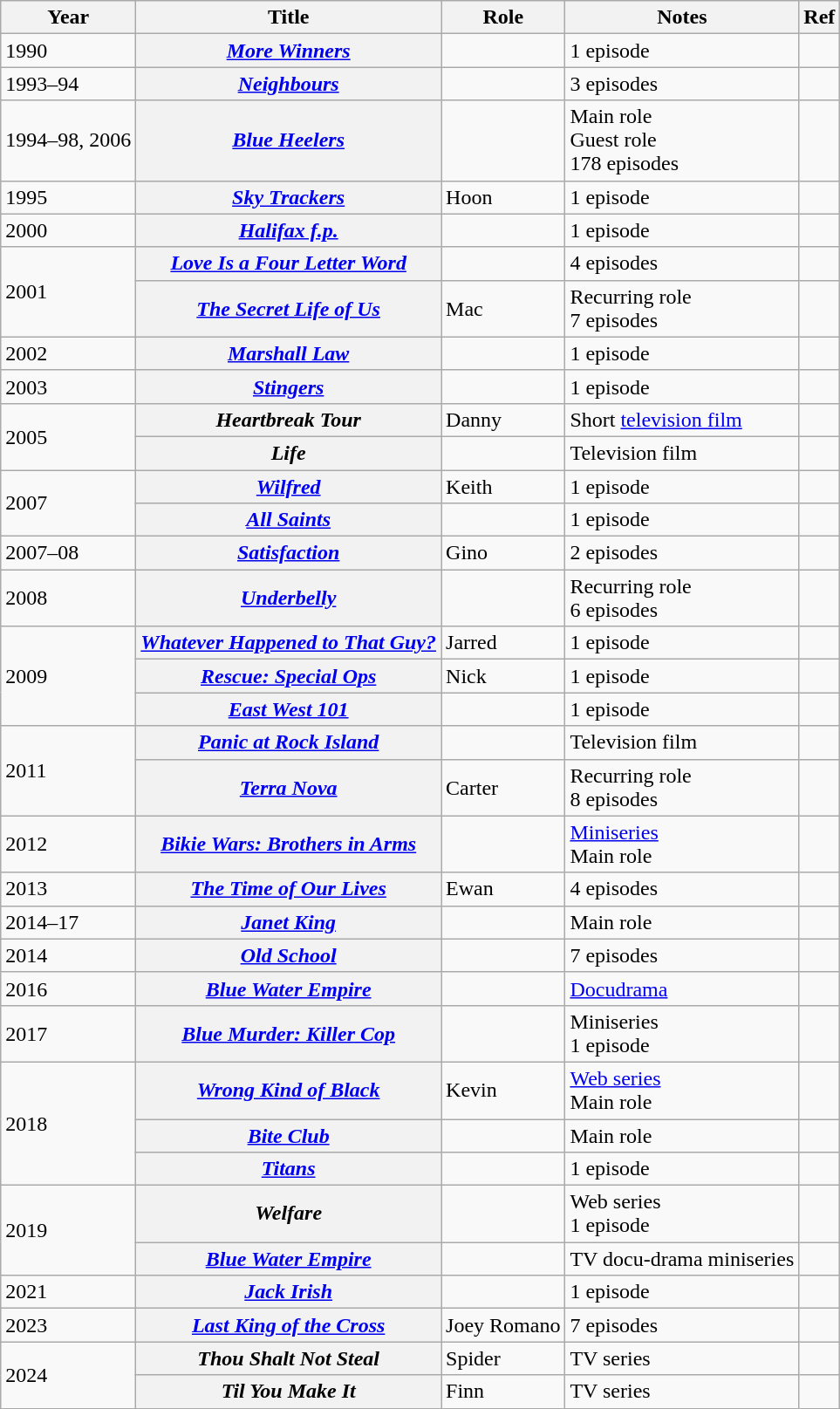<table class="wikitable plainrowheaders sortable">
<tr>
<th scope="col">Year</th>
<th scope="col">Title</th>
<th scope="col">Role</th>
<th scope="col" class="unsortable">Notes</th>
<th>Ref</th>
</tr>
<tr>
<td>1990</td>
<th scope="row"><em><a href='#'>More Winners</a></em></th>
<td></td>
<td>1 episode</td>
<td></td>
</tr>
<tr>
<td>1993–94</td>
<th scope="row"><em><a href='#'>Neighbours</a></em></th>
<td></td>
<td>3 episodes</td>
<td></td>
</tr>
<tr>
<td>1994–98, 2006</td>
<th scope="row"><em><a href='#'>Blue Heelers</a></em></th>
<td></td>
<td>Main role <br>Guest role <br>178 episodes</td>
<td></td>
</tr>
<tr>
<td>1995</td>
<th scope="row"><em><a href='#'>Sky Trackers</a></em></th>
<td>Hoon</td>
<td>1 episode</td>
<td></td>
</tr>
<tr>
<td>2000</td>
<th scope="row"><em><a href='#'>Halifax f.p.</a></em></th>
<td></td>
<td>1 episode</td>
<td></td>
</tr>
<tr>
<td rowspan="2">2001</td>
<th scope="row"><em><a href='#'>Love Is a Four Letter Word</a></em></th>
<td></td>
<td>4 episodes</td>
<td></td>
</tr>
<tr>
<th scope="row"><em><a href='#'>The Secret Life of Us</a></em></th>
<td>Mac</td>
<td>Recurring role<br>7 episodes</td>
<td></td>
</tr>
<tr>
<td>2002</td>
<th scope="row"><em><a href='#'>Marshall Law</a></em></th>
<td></td>
<td>1 episode</td>
<td></td>
</tr>
<tr>
<td>2003</td>
<th scope="row"><em><a href='#'>Stingers</a></em></th>
<td></td>
<td>1 episode</td>
<td></td>
</tr>
<tr>
<td rowspan="2">2005</td>
<th scope="row"><em>Heartbreak Tour</em></th>
<td>Danny</td>
<td>Short <a href='#'>television film</a></td>
<td></td>
</tr>
<tr>
<th scope="row"><em>Life</em></th>
<td></td>
<td>Television film</td>
<td></td>
</tr>
<tr>
<td rowspan="2">2007</td>
<th scope="row"><em><a href='#'>Wilfred</a></em></th>
<td>Keith</td>
<td>1 episode</td>
<td></td>
</tr>
<tr>
<th scope="row"><em><a href='#'>All Saints</a></em></th>
<td></td>
<td>1 episode</td>
<td></td>
</tr>
<tr>
<td>2007–08</td>
<th scope="row"><em><a href='#'>Satisfaction</a></em></th>
<td>Gino</td>
<td>2 episodes</td>
<td></td>
</tr>
<tr>
<td>2008</td>
<th scope="row"><em><a href='#'>Underbelly</a></em></th>
<td></td>
<td>Recurring role<br>6 episodes</td>
<td></td>
</tr>
<tr>
<td rowspan="3">2009</td>
<th scope="row"><em><a href='#'>Whatever Happened to That Guy?</a></em></th>
<td>Jarred</td>
<td>1 episode</td>
<td></td>
</tr>
<tr>
<th scope="row"><em><a href='#'>Rescue: Special Ops</a></em></th>
<td>Nick</td>
<td>1 episode</td>
<td></td>
</tr>
<tr>
<th scope="row"><em><a href='#'>East West 101</a></em></th>
<td></td>
<td>1 episode</td>
<td></td>
</tr>
<tr>
<td rowspan="2">2011</td>
<th scope="row"><em><a href='#'>Panic at Rock Island</a></em> </th>
<td></td>
<td>Television film</td>
</tr>
<tr>
<th scope="row"><em><a href='#'>Terra Nova</a></em></th>
<td>Carter</td>
<td>Recurring role<br>8 episodes</td>
<td></td>
</tr>
<tr>
<td>2012</td>
<th scope="row"><em><a href='#'>Bikie Wars: Brothers in Arms</a></em></th>
<td></td>
<td><a href='#'>Miniseries</a><br>Main role</td>
<td></td>
</tr>
<tr>
<td>2013</td>
<th scope="row"><em><a href='#'>The Time of Our Lives</a></em></th>
<td>Ewan</td>
<td>4 episodes</td>
<td></td>
</tr>
<tr>
<td>2014–17</td>
<th scope="row"><em><a href='#'>Janet King</a></em></th>
<td></td>
<td>Main role</td>
<td></td>
</tr>
<tr>
<td>2014</td>
<th scope="row"><em><a href='#'>Old School</a></em></th>
<td></td>
<td>7 episodes</td>
<td></td>
</tr>
<tr>
<td>2016</td>
<th scope="row"><em><a href='#'>Blue Water Empire</a></em></th>
<td></td>
<td><a href='#'>Docudrama</a></td>
<td></td>
</tr>
<tr>
<td>2017</td>
<th scope="row"><em><a href='#'>Blue Murder: Killer Cop</a></em></th>
<td></td>
<td>Miniseries<br>1 episode</td>
<td></td>
</tr>
<tr>
<td rowspan="3">2018</td>
<th scope="row"><em><a href='#'>Wrong Kind of Black</a></em></th>
<td>Kevin</td>
<td><a href='#'>Web series</a><br>Main role</td>
<td></td>
</tr>
<tr>
<th scope="row"><em><a href='#'>Bite Club</a></em></th>
<td></td>
<td>Main role</td>
<td></td>
</tr>
<tr>
<th scope="row"><em><a href='#'>Titans</a></em></th>
<td></td>
<td>1 episode</td>
<td></td>
</tr>
<tr>
<td rowspan="2">2019</td>
<th scope="row"><em>Welfare</em></th>
<td></td>
<td>Web series<br>1 episode</td>
<td></td>
</tr>
<tr>
<th scope="row"><em><a href='#'>Blue Water Empire</a></em></th>
<td></td>
<td>TV docu-drama miniseries</td>
<td></td>
</tr>
<tr>
<td>2021</td>
<th scope="row"><em><a href='#'>Jack Irish</a></em></th>
<td></td>
<td>1 episode</td>
<td></td>
</tr>
<tr>
<td>2023</td>
<th scope="row"><em><a href='#'>Last King of the Cross</a></em></th>
<td>Joey Romano</td>
<td>7 episodes</td>
<td></td>
</tr>
<tr>
<td rowspan="2">2024</td>
<th scope="row"><em>Thou Shalt Not Steal</em></th>
<td>Spider</td>
<td>TV series</td>
<td></td>
</tr>
<tr>
<th scope="row"><em>Til You Make It</em></th>
<td>Finn</td>
<td>TV series</td>
<td></td>
</tr>
</table>
